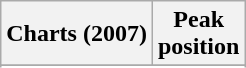<table class="wikitable">
<tr>
<th>Charts (2007)</th>
<th>Peak<br>position</th>
</tr>
<tr>
</tr>
<tr>
</tr>
</table>
